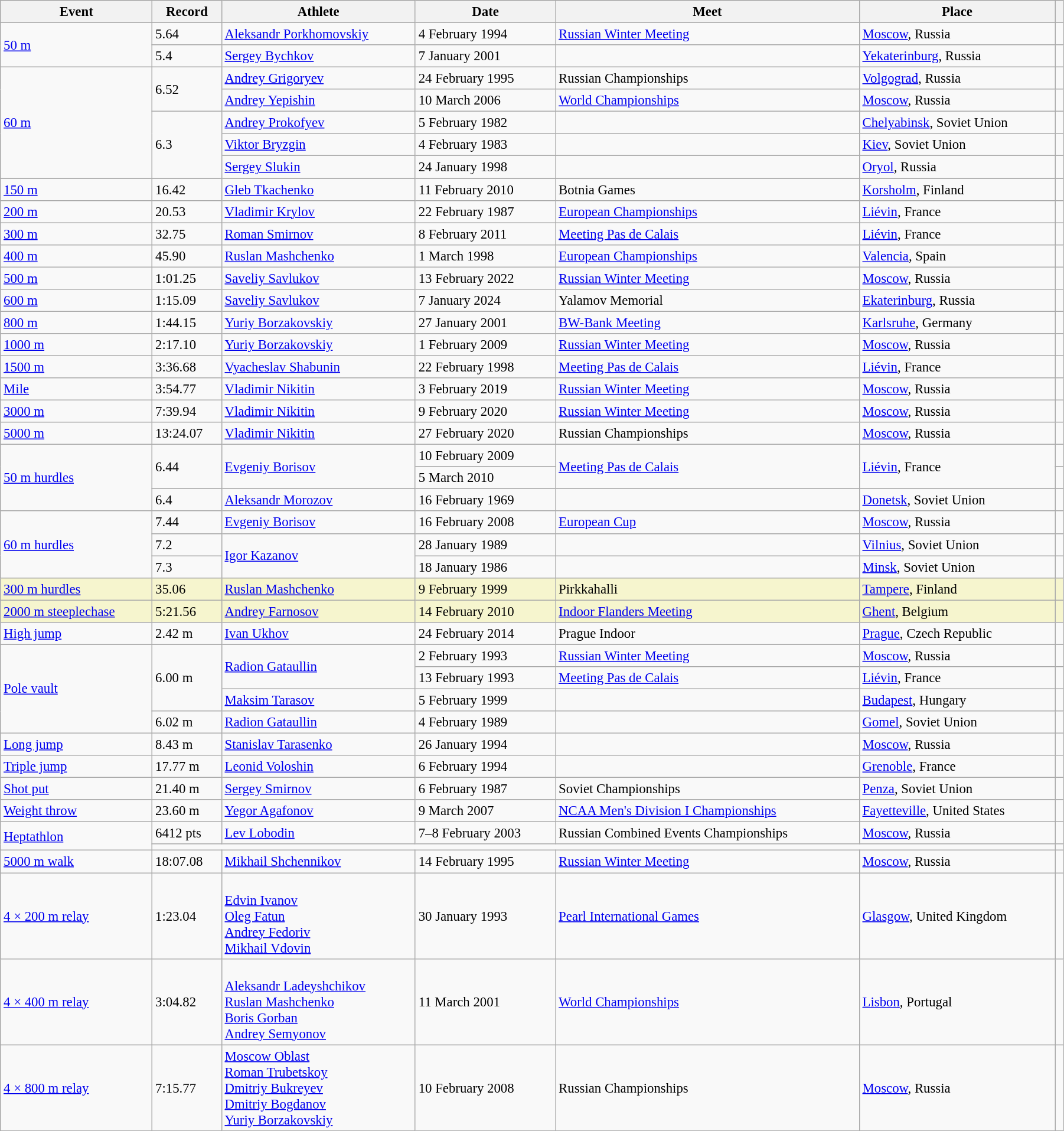<table class="wikitable" style="font-size:95%; width: 95%;">
<tr>
<th>Event</th>
<th>Record</th>
<th>Athlete</th>
<th>Date</th>
<th>Meet</th>
<th>Place</th>
<th></th>
</tr>
<tr>
<td rowspan=2><a href='#'>50 m</a></td>
<td>5.64</td>
<td><a href='#'>Aleksandr Porkhomovskiy</a></td>
<td>4 February 1994</td>
<td><a href='#'>Russian Winter Meeting</a></td>
<td><a href='#'>Moscow</a>, Russia</td>
<td></td>
</tr>
<tr>
<td>5.4 </td>
<td><a href='#'>Sergey Bychkov</a></td>
<td>7 January 2001</td>
<td></td>
<td><a href='#'>Yekaterinburg</a>, Russia</td>
<td></td>
</tr>
<tr>
<td rowspan=5><a href='#'>60 m</a></td>
<td rowspan=2>6.52</td>
<td><a href='#'>Andrey Grigoryev</a></td>
<td>24 February 1995</td>
<td>Russian Championships</td>
<td><a href='#'>Volgograd</a>, Russia</td>
<td></td>
</tr>
<tr>
<td><a href='#'>Andrey Yepishin</a></td>
<td>10 March 2006</td>
<td><a href='#'>World Championships</a></td>
<td><a href='#'>Moscow</a>, Russia</td>
<td></td>
</tr>
<tr>
<td rowspan=3>6.3 </td>
<td><a href='#'>Andrey Prokofyev</a></td>
<td>5 February 1982</td>
<td></td>
<td><a href='#'>Chelyabinsk</a>, Soviet Union</td>
<td></td>
</tr>
<tr>
<td><a href='#'>Viktor Bryzgin</a></td>
<td>4 February 1983</td>
<td></td>
<td><a href='#'>Kiev</a>, Soviet Union</td>
<td></td>
</tr>
<tr>
<td><a href='#'>Sergey Slukin</a></td>
<td>24 January 1998</td>
<td></td>
<td><a href='#'>Oryol</a>, Russia</td>
<td></td>
</tr>
<tr>
<td><a href='#'>150 m</a></td>
<td>16.42</td>
<td><a href='#'>Gleb Tkachenko</a></td>
<td>11 February 2010</td>
<td>Botnia Games</td>
<td><a href='#'>Korsholm</a>, Finland</td>
<td></td>
</tr>
<tr>
<td><a href='#'>200 m</a></td>
<td>20.53</td>
<td><a href='#'>Vladimir Krylov</a></td>
<td>22 February 1987</td>
<td><a href='#'>European Championships</a></td>
<td><a href='#'>Liévin</a>, France</td>
<td></td>
</tr>
<tr>
<td><a href='#'>300 m</a></td>
<td>32.75</td>
<td><a href='#'>Roman Smirnov</a></td>
<td>8 February 2011</td>
<td><a href='#'>Meeting Pas de Calais</a></td>
<td><a href='#'>Liévin</a>, France</td>
<td></td>
</tr>
<tr>
<td><a href='#'>400 m</a></td>
<td>45.90</td>
<td><a href='#'>Ruslan Mashchenko</a></td>
<td>1 March 1998</td>
<td><a href='#'>European Championships</a></td>
<td><a href='#'>Valencia</a>, Spain</td>
<td></td>
</tr>
<tr>
<td><a href='#'>500 m</a></td>
<td>1:01.25</td>
<td><a href='#'>Saveliy Savlukov</a></td>
<td>13 February 2022</td>
<td><a href='#'>Russian Winter Meeting</a></td>
<td><a href='#'>Moscow</a>, Russia</td>
<td></td>
</tr>
<tr>
<td><a href='#'>600 m</a></td>
<td>1:15.09</td>
<td><a href='#'>Saveliy Savlukov</a></td>
<td>7 January 2024</td>
<td>Yalamov Memorial</td>
<td><a href='#'>Ekaterinburg</a>, Russia</td>
<td></td>
</tr>
<tr>
<td><a href='#'>800 m</a></td>
<td>1:44.15</td>
<td><a href='#'>Yuriy Borzakovskiy</a></td>
<td>27 January 2001</td>
<td><a href='#'>BW-Bank Meeting</a></td>
<td><a href='#'>Karlsruhe</a>, Germany</td>
<td></td>
</tr>
<tr>
<td><a href='#'>1000 m</a></td>
<td>2:17.10</td>
<td><a href='#'>Yuriy Borzakovskiy</a></td>
<td>1 February 2009</td>
<td><a href='#'>Russian Winter Meeting</a></td>
<td><a href='#'>Moscow</a>, Russia</td>
<td></td>
</tr>
<tr>
<td><a href='#'>1500 m</a></td>
<td>3:36.68</td>
<td><a href='#'>Vyacheslav Shabunin</a></td>
<td>22 February 1998</td>
<td><a href='#'>Meeting Pas de Calais</a></td>
<td><a href='#'>Liévin</a>, France</td>
<td></td>
</tr>
<tr>
<td><a href='#'>Mile</a></td>
<td>3:54.77</td>
<td><a href='#'>Vladimir Nikitin</a></td>
<td>3 February 2019</td>
<td><a href='#'>Russian Winter Meeting</a></td>
<td><a href='#'>Moscow</a>, Russia</td>
<td></td>
</tr>
<tr>
<td><a href='#'>3000 m</a></td>
<td>7:39.94</td>
<td><a href='#'>Vladimir Nikitin</a></td>
<td>9 February 2020</td>
<td><a href='#'>Russian Winter Meeting</a></td>
<td><a href='#'>Moscow</a>, Russia</td>
<td></td>
</tr>
<tr>
<td><a href='#'>5000 m</a></td>
<td>13:24.07</td>
<td><a href='#'>Vladimir Nikitin</a></td>
<td>27 February 2020</td>
<td>Russian Championships</td>
<td><a href='#'>Moscow</a>, Russia</td>
<td></td>
</tr>
<tr>
<td rowspan=3><a href='#'>50 m hurdles</a></td>
<td rowspan=2>6.44</td>
<td rowspan=2><a href='#'>Evgeniy Borisov</a></td>
<td>10 February 2009</td>
<td rowspan=2><a href='#'>Meeting Pas de Calais</a></td>
<td rowspan=2><a href='#'>Liévin</a>, France</td>
<td></td>
</tr>
<tr>
<td>5 March 2010</td>
<td></td>
</tr>
<tr>
<td>6.4 </td>
<td><a href='#'>Aleksandr Morozov</a></td>
<td>16 February 1969</td>
<td></td>
<td><a href='#'>Donetsk</a>, Soviet Union</td>
<td></td>
</tr>
<tr>
<td rowspan=3><a href='#'>60 m hurdles</a></td>
<td>7.44</td>
<td><a href='#'>Evgeniy Borisov</a></td>
<td>16 February 2008</td>
<td><a href='#'>European Cup</a></td>
<td><a href='#'>Moscow</a>, Russia</td>
<td></td>
</tr>
<tr>
<td>7.2 </td>
<td rowspan=2><a href='#'>Igor Kazanov</a></td>
<td>28 January 1989</td>
<td></td>
<td><a href='#'>Vilnius</a>, Soviet Union</td>
<td></td>
</tr>
<tr>
<td>7.3 </td>
<td>18 January 1986</td>
<td></td>
<td><a href='#'>Minsk</a>, Soviet Union</td>
<td></td>
</tr>
<tr style="background:#f6F5CE;">
<td><a href='#'>300 m hurdles</a></td>
<td>35.06 </td>
<td><a href='#'>Ruslan Mashchenko</a></td>
<td>9 February 1999</td>
<td>Pirkkahalli</td>
<td><a href='#'>Tampere</a>, Finland</td>
<td></td>
</tr>
<tr style="background:#f6F5CE;">
<td><a href='#'>2000 m steeplechase</a></td>
<td>5:21.56</td>
<td><a href='#'>Andrey Farnosov</a></td>
<td>14 February 2010</td>
<td><a href='#'>Indoor Flanders Meeting</a></td>
<td><a href='#'>Ghent</a>, Belgium</td>
<td></td>
</tr>
<tr>
<td><a href='#'>High jump</a></td>
<td>2.42 m</td>
<td><a href='#'>Ivan Ukhov</a></td>
<td>24 February 2014</td>
<td>Prague Indoor</td>
<td><a href='#'>Prague</a>, Czech Republic</td>
<td></td>
</tr>
<tr>
<td rowspan=4><a href='#'>Pole vault</a></td>
<td rowspan=3>6.00 m</td>
<td rowspan=2><a href='#'>Radion Gataullin</a></td>
<td>2 February 1993</td>
<td><a href='#'>Russian Winter Meeting</a></td>
<td><a href='#'>Moscow</a>, Russia</td>
<td></td>
</tr>
<tr>
<td>13 February 1993</td>
<td><a href='#'>Meeting Pas de Calais</a></td>
<td><a href='#'>Liévin</a>, France</td>
<td></td>
</tr>
<tr>
<td><a href='#'>Maksim Tarasov</a></td>
<td>5 February 1999</td>
<td></td>
<td><a href='#'>Budapest</a>, Hungary</td>
<td></td>
</tr>
<tr>
<td>6.02 m</td>
<td><a href='#'>Radion Gataullin</a></td>
<td>4 February 1989</td>
<td></td>
<td><a href='#'>Gomel</a>, Soviet Union</td>
<td></td>
</tr>
<tr>
<td><a href='#'>Long jump</a></td>
<td>8.43 m</td>
<td><a href='#'>Stanislav Tarasenko</a></td>
<td>26 January 1994</td>
<td></td>
<td><a href='#'>Moscow</a>, Russia</td>
<td></td>
</tr>
<tr>
<td><a href='#'>Triple jump</a></td>
<td>17.77 m</td>
<td><a href='#'>Leonid Voloshin</a></td>
<td>6 February 1994</td>
<td></td>
<td><a href='#'>Grenoble</a>, France</td>
<td></td>
</tr>
<tr>
<td><a href='#'>Shot put</a></td>
<td>21.40 m</td>
<td><a href='#'>Sergey Smirnov</a></td>
<td>6 February 1987</td>
<td>Soviet Championships</td>
<td><a href='#'>Penza</a>, Soviet Union</td>
<td></td>
</tr>
<tr>
<td><a href='#'>Weight throw</a></td>
<td>23.60 m</td>
<td><a href='#'>Yegor Agafonov</a></td>
<td>9 March 2007</td>
<td><a href='#'>NCAA Men's Division I Championships</a></td>
<td><a href='#'>Fayetteville</a>, United States</td>
<td></td>
</tr>
<tr>
<td rowspan=2><a href='#'>Heptathlon</a></td>
<td>6412 pts</td>
<td><a href='#'>Lev Lobodin</a></td>
<td>7–8 February 2003</td>
<td>Russian Combined Events Championships</td>
<td><a href='#'>Moscow</a>, Russia</td>
<td></td>
</tr>
<tr>
<td colspan=5></td>
<td></td>
</tr>
<tr>
<td><a href='#'>5000 m walk</a></td>
<td>18:07.08</td>
<td><a href='#'>Mikhail Shchennikov</a></td>
<td>14 February 1995</td>
<td><a href='#'>Russian Winter Meeting</a></td>
<td><a href='#'>Moscow</a>, Russia</td>
<td></td>
</tr>
<tr>
<td><a href='#'>4 × 200 m relay</a></td>
<td>1:23.04</td>
<td><br><a href='#'>Edvin Ivanov</a><br><a href='#'>Oleg Fatun</a><br><a href='#'>Andrey Fedoriv</a><br><a href='#'>Mikhail Vdovin</a></td>
<td>30 January 1993</td>
<td><a href='#'>Pearl International Games</a></td>
<td><a href='#'>Glasgow</a>, United Kingdom</td>
<td></td>
</tr>
<tr>
<td><a href='#'>4 × 400 m relay</a></td>
<td>3:04.82</td>
<td><br><a href='#'>Aleksandr Ladeyshchikov</a><br><a href='#'>Ruslan Mashchenko</a><br><a href='#'>Boris Gorban</a><br><a href='#'>Andrey Semyonov</a></td>
<td>11 March 2001</td>
<td><a href='#'>World Championships</a></td>
<td><a href='#'>Lisbon</a>, Portugal</td>
<td></td>
</tr>
<tr>
<td><a href='#'>4 × 800 m relay</a></td>
<td>7:15.77</td>
<td> <a href='#'>Moscow Oblast</a><br><a href='#'>Roman Trubetskoy</a><br><a href='#'>Dmitriy Bukreyev</a><br><a href='#'>Dmitriy Bogdanov</a><br><a href='#'>Yuriy Borzakovskiy</a></td>
<td>10 February 2008</td>
<td>Russian Championships</td>
<td><a href='#'>Moscow</a>, Russia</td>
<td></td>
</tr>
</table>
